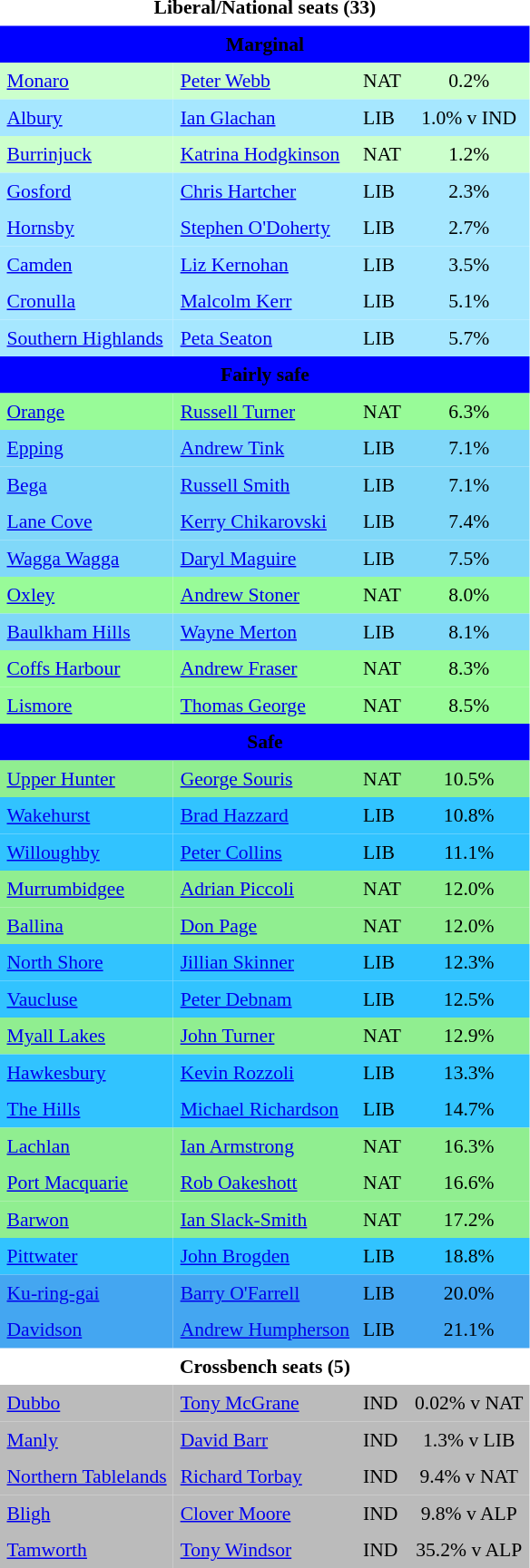<table class="toccolours" align="left" cellpadding="5" cellspacing="0" style="margin-right: .5em; margin-top:.4em;font-size: 90%;">
<tr>
<td COLSPAN=4 align="center"><strong>Liberal/National seats (33)</strong></td>
</tr>
<tr>
<td COLSPAN=4 align="center" bgcolor="Blue"><span><strong>Marginal</strong></span></td>
</tr>
<tr>
<td align="left" bgcolor="CCFFCC"><a href='#'>Monaro</a></td>
<td align="left" bgcolor="CCFFCC"><a href='#'>Peter Webb</a></td>
<td align="left" bgcolor="CCFFCC">NAT</td>
<td align="center" bgcolor="CCFFCC">0.2%</td>
</tr>
<tr>
<td align="left" bgcolor="A6E7FF"><a href='#'>Albury</a></td>
<td align="left" bgcolor="A6E7FF"><a href='#'>Ian Glachan</a></td>
<td align="left" bgcolor="A6E7FF">LIB</td>
<td align="center" bgcolor="A6E7FF">1.0% v IND</td>
</tr>
<tr>
<td align="left" bgcolor="CCFFCC"><a href='#'>Burrinjuck</a></td>
<td align="left" bgcolor="CCFFCC"><a href='#'>Katrina Hodgkinson</a></td>
<td align="left" bgcolor="CCFFCC">NAT</td>
<td align="center" bgcolor="CCFFCC">1.2%</td>
</tr>
<tr>
<td align="left" bgcolor="A6E7FF"><a href='#'>Gosford</a></td>
<td align="left" bgcolor="A6E7FF"><a href='#'>Chris Hartcher</a></td>
<td align="left" bgcolor="A6E7FF">LIB</td>
<td align="center" bgcolor="A6E7FF">2.3%</td>
</tr>
<tr>
<td align="left" bgcolor="A6E7FF"><a href='#'>Hornsby</a></td>
<td align="left" bgcolor="A6E7FF"><a href='#'>Stephen O'Doherty</a></td>
<td align="left" bgcolor="A6E7FF">LIB</td>
<td align="center" bgcolor="A6E7FF">2.7%</td>
</tr>
<tr>
<td align="left" bgcolor="A6E7FF"><a href='#'>Camden</a></td>
<td align="left" bgcolor="A6E7FF"><a href='#'>Liz Kernohan</a></td>
<td align="left" bgcolor="A6E7FF">LIB</td>
<td align="center" bgcolor="A6E7FF">3.5%</td>
</tr>
<tr>
<td align="left" bgcolor="A6E7FF"><a href='#'>Cronulla</a></td>
<td align="left" bgcolor="A6E7FF"><a href='#'>Malcolm Kerr</a></td>
<td align="left" bgcolor="A6E7FF">LIB</td>
<td align="center" bgcolor="A6E7FF">5.1%</td>
</tr>
<tr>
<td align="left" bgcolor="A6E7FF"><a href='#'>Southern Highlands</a></td>
<td align="left" bgcolor="A6E7FF"><a href='#'>Peta Seaton</a></td>
<td align="left" bgcolor="A6E7FF">LIB</td>
<td align="center" bgcolor="A6E7FF">5.7%</td>
</tr>
<tr>
<td COLSPAN=4 align="center" bgcolor="blue"><span><strong>Fairly safe</strong></span></td>
</tr>
<tr>
<td align="left" bgcolor="98FB98"><a href='#'>Orange</a></td>
<td align="left" bgcolor="98FB98"><a href='#'>Russell Turner</a></td>
<td align="left" bgcolor="98FB98">NAT</td>
<td align="center" bgcolor="98FB98">6.3%</td>
</tr>
<tr>
<td align="left" bgcolor="80D8F9"><a href='#'>Epping</a></td>
<td align="left" bgcolor="80D8F9"><a href='#'>Andrew Tink</a></td>
<td align="left" bgcolor="80D8F9">LIB</td>
<td align="center" bgcolor="80D8F9">7.1%</td>
</tr>
<tr>
<td align="left" bgcolor="80D8F9"><a href='#'>Bega</a></td>
<td align="left" bgcolor="80D8F9"><a href='#'>Russell Smith</a></td>
<td align="left" bgcolor="80D8F9">LIB</td>
<td align="center" bgcolor="80D8F9">7.1%</td>
</tr>
<tr>
<td align="left" bgcolor="80D8F9"><a href='#'>Lane Cove</a></td>
<td align="left" bgcolor="80D8F9"><a href='#'>Kerry Chikarovski</a></td>
<td align="left" bgcolor="80D8F9">LIB</td>
<td align="center" bgcolor="80D8F9">7.4%</td>
</tr>
<tr>
<td align="left" bgcolor="80D8F9"><a href='#'>Wagga Wagga</a></td>
<td align="left" bgcolor="80D8F9"><a href='#'>Daryl Maguire</a></td>
<td align="left" bgcolor="80D8F9">LIB</td>
<td align="center" bgcolor="80D8F9">7.5%</td>
</tr>
<tr>
<td align="left" bgcolor="98FB98"><a href='#'>Oxley</a></td>
<td align="left" bgcolor="98FB98"><a href='#'>Andrew Stoner</a></td>
<td align="left" bgcolor="98FB98">NAT</td>
<td align="center" bgcolor="98FB98">8.0%</td>
</tr>
<tr>
<td align="left" bgcolor="80D8F9"><a href='#'>Baulkham Hills</a></td>
<td align="left" bgcolor="80D8F9"><a href='#'>Wayne Merton</a></td>
<td align="left" bgcolor="80D8F9">LIB</td>
<td align="center" bgcolor="80D8F9">8.1%</td>
</tr>
<tr>
<td align="left" bgcolor="98FB98"><a href='#'>Coffs Harbour</a></td>
<td align="left" bgcolor="98FB98"><a href='#'>Andrew Fraser</a></td>
<td align="left" bgcolor="98FB98">NAT</td>
<td align="center" bgcolor="98FB98">8.3%</td>
</tr>
<tr>
<td align="left" bgcolor="98FB98"><a href='#'>Lismore</a></td>
<td align="left" bgcolor="98FB98"><a href='#'>Thomas George</a></td>
<td align="left" bgcolor="98FB98">NAT</td>
<td align="center" bgcolor="98FB98">8.5%</td>
</tr>
<tr>
<td COLSPAN=4 align="center" bgcolor="blue"><span><strong>Safe</strong></span></td>
</tr>
<tr>
<td align="left" bgcolor="90EE90"><a href='#'>Upper Hunter</a></td>
<td align="left" bgcolor="90EE90"><a href='#'>George Souris</a></td>
<td align="left" bgcolor="90EE90">NAT</td>
<td align="center" bgcolor="90EE90">10.5%</td>
</tr>
<tr>
<td align="left" bgcolor="31C3FF"><a href='#'>Wakehurst</a></td>
<td align="left" bgcolor="31C3FF"><a href='#'>Brad Hazzard</a></td>
<td align="left" bgcolor="31C3FF">LIB</td>
<td align="center" bgcolor="31C3FF">10.8%</td>
</tr>
<tr>
<td align="left" bgcolor="31C3FF"><a href='#'>Willoughby</a></td>
<td align="left" bgcolor="31C3FF"><a href='#'>Peter Collins</a></td>
<td align="left" bgcolor="31C3FF">LIB</td>
<td align="center" bgcolor="31C3FF">11.1%</td>
</tr>
<tr>
<td align="left" bgcolor="90EE90"><a href='#'>Murrumbidgee</a></td>
<td align="left" bgcolor="90EE90"><a href='#'>Adrian Piccoli</a></td>
<td align="left" bgcolor="90EE90">NAT</td>
<td align="center" bgcolor="90EE90">12.0%</td>
</tr>
<tr>
<td align="left" bgcolor="90EE90"><a href='#'>Ballina</a></td>
<td align="left" bgcolor="90EE90"><a href='#'>Don Page</a></td>
<td align="left" bgcolor="90EE90">NAT</td>
<td align="center" bgcolor="90EE90">12.0%</td>
</tr>
<tr>
<td align="left" bgcolor="31C3FF"><a href='#'>North Shore</a></td>
<td align="left" bgcolor="31C3FF"><a href='#'>Jillian Skinner</a></td>
<td align="left" bgcolor="31C3FF">LIB</td>
<td align="center" bgcolor="31C3FF">12.3%</td>
</tr>
<tr>
<td align="left" bgcolor="31C3FF"><a href='#'>Vaucluse</a></td>
<td align="left" bgcolor="31C3FF"><a href='#'>Peter Debnam</a></td>
<td align="left" bgcolor="31C3FF">LIB</td>
<td align="center" bgcolor="31C3FF">12.5%</td>
</tr>
<tr>
<td align="left" bgcolor="90EE90"><a href='#'>Myall Lakes</a></td>
<td align="left" bgcolor="90EE90"><a href='#'>John Turner</a></td>
<td align="left" bgcolor="90EE90">NAT</td>
<td align="center" bgcolor="90EE90">12.9%</td>
</tr>
<tr>
<td align="left" bgcolor="31C3FF"><a href='#'>Hawkesbury</a></td>
<td align="left" bgcolor="31C3FF"><a href='#'>Kevin Rozzoli</a></td>
<td align="left" bgcolor="31C3FF">LIB</td>
<td align="center" bgcolor="31C3FF">13.3%</td>
</tr>
<tr>
<td align="left" bgcolor="31C3FF"><a href='#'>The Hills</a></td>
<td align="left" bgcolor="31C3FF"><a href='#'>Michael Richardson</a></td>
<td align="left" bgcolor="31C3FF">LIB</td>
<td align="center" bgcolor="31C3FF">14.7%</td>
</tr>
<tr>
<td align="left" bgcolor="90EE90"><a href='#'>Lachlan</a></td>
<td align="left" bgcolor="90EE90"><a href='#'>Ian Armstrong</a></td>
<td align="left" bgcolor="90EE90">NAT</td>
<td align="center" bgcolor="90EE90">16.3%</td>
</tr>
<tr>
<td align="left" bgcolor="90EE90"><a href='#'>Port Macquarie</a></td>
<td align="left" bgcolor="90EE90"><a href='#'>Rob Oakeshott</a></td>
<td align="left" bgcolor="90EE90">NAT</td>
<td align="center" bgcolor="90EE90">16.6%</td>
</tr>
<tr>
<td align="left" bgcolor="90EE90"><a href='#'>Barwon</a></td>
<td align="left" bgcolor="90EE90"><a href='#'>Ian Slack-Smith</a></td>
<td align="left" bgcolor="90EE90">NAT</td>
<td align="center" bgcolor="90EE90">17.2%</td>
</tr>
<tr>
<td align="left" bgcolor="31C3FF"><a href='#'>Pittwater</a></td>
<td align="left" bgcolor="31C3FF"><a href='#'>John Brogden</a></td>
<td align="left" bgcolor="31C3FF">LIB</td>
<td align="center" bgcolor="31C3FF">18.8%</td>
</tr>
<tr>
<td align="left" bgcolor="44A6F1"><a href='#'>Ku-ring-gai</a></td>
<td align="left" bgcolor="44A6F1"><a href='#'>Barry O'Farrell</a></td>
<td align="left" bgcolor="44A6F1">LIB</td>
<td align="center" bgcolor="44A6F1">20.0%</td>
</tr>
<tr>
<td align="left" bgcolor="44A6F1"><a href='#'>Davidson</a></td>
<td align="left" bgcolor="44A6F1"><a href='#'>Andrew Humpherson</a></td>
<td align="left" bgcolor="44A6F1">LIB</td>
<td align="center" bgcolor="44A6F1">21.1%</td>
</tr>
<tr>
<td COLSPAN=4 align="center"><strong>Crossbench seats (5)</strong></td>
</tr>
<tr>
<td align="left" bgcolor="BBBBBB"><a href='#'>Dubbo</a></td>
<td align="left" bgcolor="BBBBBB"><a href='#'>Tony McGrane</a></td>
<td align="left" bgcolor="BBBBBB">IND</td>
<td align="center" bgcolor="BBBBBB">0.02% v NAT</td>
</tr>
<tr>
<td align="left" bgcolor="BBBBBB"><a href='#'>Manly</a></td>
<td align="left" bgcolor="BBBBBB"><a href='#'>David Barr</a></td>
<td align="left" bgcolor="BBBBBB">IND</td>
<td align="center" bgcolor="BBBBBB">1.3% v LIB</td>
</tr>
<tr>
<td align="left" bgcolor="BBBBBB"><a href='#'>Northern Tablelands</a></td>
<td align="left" bgcolor="BBBBBB"><a href='#'>Richard Torbay</a></td>
<td align="left" bgcolor="BBBBBB">IND</td>
<td align="center" bgcolor="BBBBBB">9.4% v NAT</td>
</tr>
<tr>
<td align="left" bgcolor="BBBBBB"><a href='#'>Bligh</a></td>
<td align="left" bgcolor="BBBBBB"><a href='#'>Clover Moore</a></td>
<td align="left" bgcolor="BBBBBB">IND</td>
<td align="center" bgcolor="BBBBBB">9.8% v ALP</td>
</tr>
<tr>
<td align="left" bgcolor="BBBBBB"><a href='#'>Tamworth</a></td>
<td align="left" bgcolor="BBBBBB"><a href='#'>Tony Windsor</a></td>
<td align="left" bgcolor="BBBBBB">IND</td>
<td align="center" bgcolor="BBBBBB">35.2% v ALP</td>
</tr>
<tr>
</tr>
</table>
